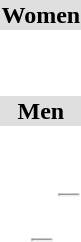<table>
<tr style="background:#dfdfdf;">
<td colspan="4" style="text-align:center;"><strong>Women</strong></td>
</tr>
<tr>
<th scope=row style="text-align:left"></th>
<td> <br></td>
<td> <br></td>
<td> <br></td>
</tr>
<tr>
<th scope=row style="text-align:left"></th>
<td></td>
<td></td>
<td></td>
</tr>
<tr>
<th scope=row style="text-align:left"></th>
<td></td>
<td></td>
<td></td>
</tr>
<tr>
<th scope=row style="text-align:left"></th>
<td></td>
<td></td>
<td></td>
</tr>
<tr>
<th scope=row style="text-align:left"></th>
<td></td>
<td></td>
<td></td>
</tr>
<tr>
<th scope=row style="text-align:left"></th>
<td></td>
<td></td>
<td></td>
</tr>
<tr style="background:#dfdfdf;">
<td colspan="4" style="text-align:center;"><strong>Men</strong></td>
</tr>
<tr>
<th scope=row style="text-align:left"></th>
<td> <br></td>
<td> <br></td>
<td> <br></td>
</tr>
<tr>
<th scope=row style="text-align:left"></th>
<td></td>
<td></td>
<td></td>
</tr>
<tr>
<th scope=row style="text-align:left"></th>
<td></td>
<td></td>
<td></td>
</tr>
<tr>
<th scope=row style="text-align:left"></th>
<td></td>
<td></td>
<td></td>
</tr>
<tr>
<th scope=row style="text-align:left"></th>
<td></td>
<td></td>
<td><hr></td>
</tr>
<tr>
<th scope=row style="text-align:left"></th>
<td></td>
<td></td>
<td></td>
</tr>
<tr>
<th scope=row style="text-align:left"></th>
<td></td>
<td></td>
<td></td>
</tr>
<tr>
<th scope=row style="text-align:left"></th>
<td></td>
<td><hr></td>
<td></td>
</tr>
</table>
